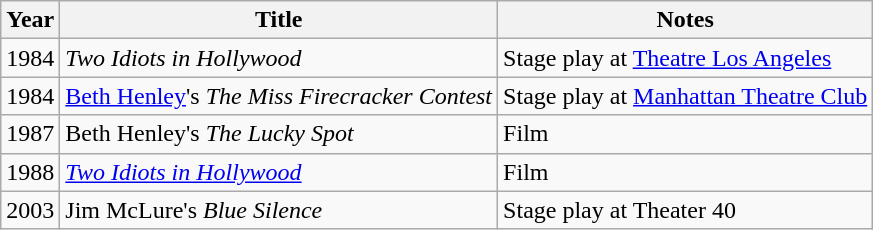<table class="wikitable sortable">
<tr>
<th>Year</th>
<th>Title</th>
<th class="unsortable">Notes</th>
</tr>
<tr>
<td>1984</td>
<td><em>Two Idiots in Hollywood</em></td>
<td>Stage play at <a href='#'>Theatre Los Angeles</a></td>
</tr>
<tr>
<td>1984</td>
<td><a href='#'>Beth Henley</a>'s <em>The Miss Firecracker Contest</em></td>
<td>Stage play at <a href='#'>Manhattan Theatre Club</a></td>
</tr>
<tr>
<td>1987</td>
<td>Beth Henley's <em>The Lucky Spot</em></td>
<td>Film</td>
</tr>
<tr>
<td>1988</td>
<td><em><a href='#'>Two Idiots in Hollywood</a></em></td>
<td>Film</td>
</tr>
<tr>
<td>2003</td>
<td>Jim McLure's <em>Blue Silence</em></td>
<td>Stage play at Theater 40</td>
</tr>
</table>
